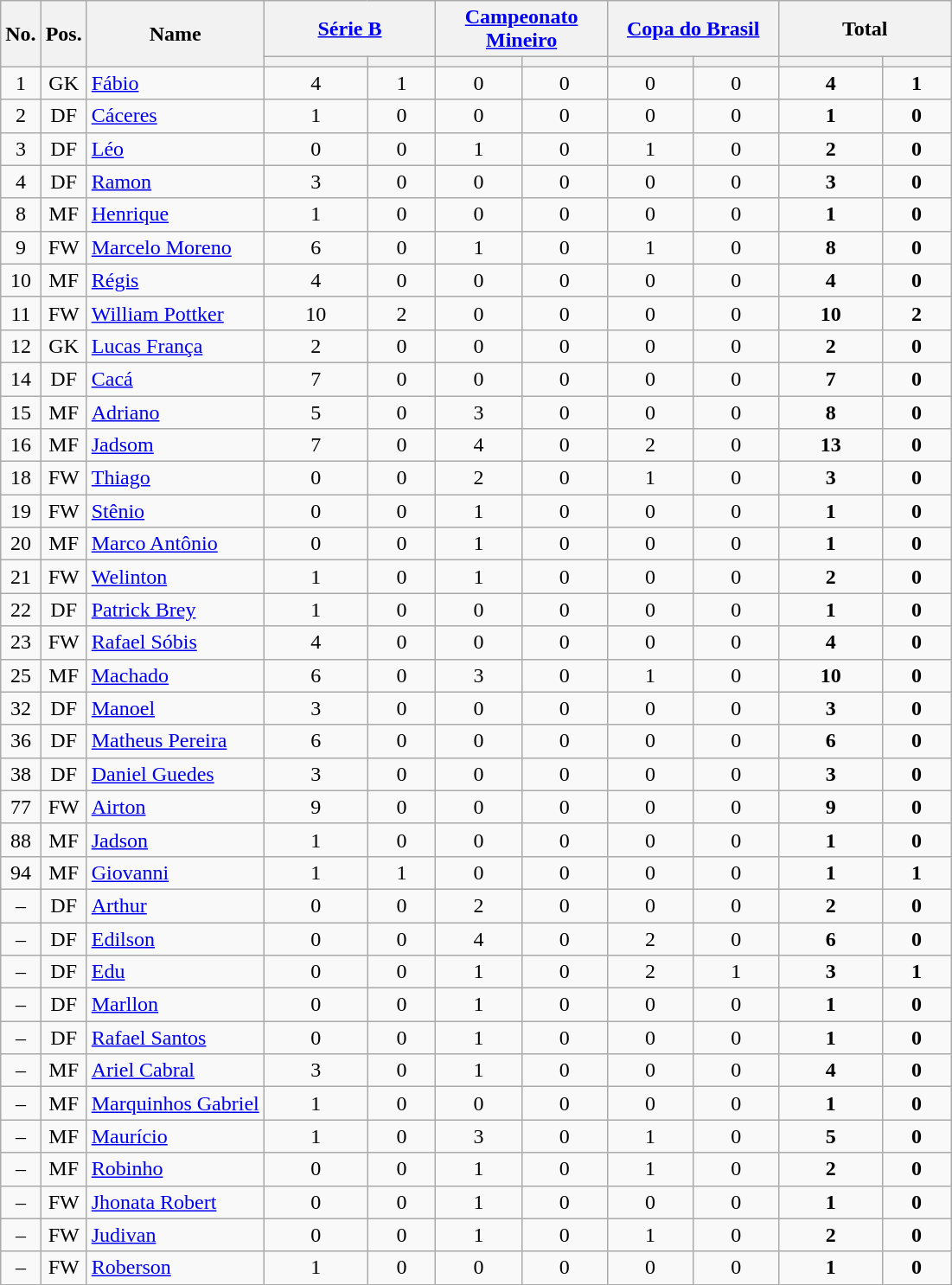<table class="wikitable sortable" style="text-align: center;">
<tr>
<th rowspan="2">No.</th>
<th rowspan="2">Pos.</th>
<th rowspan="2">Name</th>
<th colspan="2" width=125><a href='#'>Série B</a></th>
<th colspan="2" width=125><a href='#'>Campeonato Mineiro</a></th>
<th colspan="2" width=125><a href='#'>Copa do Brasil</a></th>
<th colspan="2" width=125>Total</th>
</tr>
<tr>
<th></th>
<th></th>
<th></th>
<th></th>
<th></th>
<th></th>
<th></th>
<th></th>
</tr>
<tr>
<td>1</td>
<td>GK</td>
<td align="left"> <a href='#'>Fábio</a></td>
<td>4</td>
<td>1</td>
<td>0</td>
<td>0</td>
<td>0</td>
<td>0</td>
<td><strong>4</strong></td>
<td><strong>1</strong></td>
</tr>
<tr>
<td>2</td>
<td>DF</td>
<td align="left"> <a href='#'>Cáceres</a></td>
<td>1</td>
<td>0</td>
<td>0</td>
<td>0</td>
<td>0</td>
<td>0</td>
<td><strong>1</strong></td>
<td><strong>0</strong></td>
</tr>
<tr>
<td>3</td>
<td>DF</td>
<td align="left"> <a href='#'>Léo</a></td>
<td>0</td>
<td>0</td>
<td>1</td>
<td>0</td>
<td>1</td>
<td>0</td>
<td><strong>2</strong></td>
<td><strong>0</strong></td>
</tr>
<tr>
<td>4</td>
<td>DF</td>
<td align="left"> <a href='#'>Ramon</a></td>
<td>3</td>
<td>0</td>
<td>0</td>
<td>0</td>
<td>0</td>
<td>0</td>
<td><strong>3</strong></td>
<td><strong>0</strong></td>
</tr>
<tr>
<td>8</td>
<td>MF</td>
<td align="left"> <a href='#'>Henrique</a></td>
<td>1</td>
<td>0</td>
<td>0</td>
<td>0</td>
<td>0</td>
<td>0</td>
<td><strong>1</strong></td>
<td><strong>0</strong></td>
</tr>
<tr>
<td>9</td>
<td>FW</td>
<td align="left"> <a href='#'>Marcelo Moreno</a></td>
<td>6</td>
<td>0</td>
<td>1</td>
<td>0</td>
<td>1</td>
<td>0</td>
<td><strong>8</strong></td>
<td><strong>0</strong></td>
</tr>
<tr>
<td>10</td>
<td>MF</td>
<td align="left"> <a href='#'>Régis</a></td>
<td>4</td>
<td>0</td>
<td>0</td>
<td>0</td>
<td>0</td>
<td>0</td>
<td><strong>4</strong></td>
<td><strong>0</strong></td>
</tr>
<tr>
<td>11</td>
<td>FW</td>
<td align="left"> <a href='#'>William Pottker</a></td>
<td>10</td>
<td>2</td>
<td>0</td>
<td>0</td>
<td>0</td>
<td>0</td>
<td><strong>10</strong></td>
<td><strong>2</strong></td>
</tr>
<tr>
<td>12</td>
<td>GK</td>
<td align="left"> <a href='#'>Lucas França</a></td>
<td>2</td>
<td>0</td>
<td>0</td>
<td>0</td>
<td>0</td>
<td>0</td>
<td><strong>2</strong></td>
<td><strong>0</strong></td>
</tr>
<tr>
<td>14</td>
<td>DF</td>
<td align="left"> <a href='#'>Cacá</a></td>
<td>7</td>
<td>0</td>
<td>0</td>
<td>0</td>
<td>0</td>
<td>0</td>
<td><strong>7</strong></td>
<td><strong>0</strong></td>
</tr>
<tr>
<td>15</td>
<td>MF</td>
<td align="left"> <a href='#'>Adriano</a></td>
<td>5</td>
<td>0</td>
<td>3</td>
<td>0</td>
<td>0</td>
<td>0</td>
<td><strong>8</strong></td>
<td><strong>0</strong></td>
</tr>
<tr>
<td>16</td>
<td>MF</td>
<td align="left"> <a href='#'>Jadsom</a></td>
<td>7</td>
<td>0</td>
<td>4</td>
<td>0</td>
<td>2</td>
<td>0</td>
<td><strong>13</strong></td>
<td><strong>0</strong></td>
</tr>
<tr>
<td>18</td>
<td>FW</td>
<td align="left"> <a href='#'>Thiago</a></td>
<td>0</td>
<td>0</td>
<td>2</td>
<td>0</td>
<td>1</td>
<td>0</td>
<td><strong>3</strong></td>
<td><strong>0</strong></td>
</tr>
<tr>
<td>19</td>
<td>FW</td>
<td align="left"> <a href='#'>Stênio</a></td>
<td>0</td>
<td>0</td>
<td>1</td>
<td>0</td>
<td>0</td>
<td>0</td>
<td><strong>1</strong></td>
<td><strong>0</strong></td>
</tr>
<tr>
<td>20</td>
<td>MF</td>
<td align="left"> <a href='#'>Marco Antônio</a></td>
<td>0</td>
<td>0</td>
<td>1</td>
<td>0</td>
<td>0</td>
<td>0</td>
<td><strong>1</strong></td>
<td><strong>0</strong></td>
</tr>
<tr>
<td>21</td>
<td>FW</td>
<td align="left"> <a href='#'>Welinton</a></td>
<td>1</td>
<td>0</td>
<td>1</td>
<td>0</td>
<td>0</td>
<td>0</td>
<td><strong>2</strong></td>
<td><strong>0</strong></td>
</tr>
<tr>
<td>22</td>
<td>DF</td>
<td align="left"> <a href='#'>Patrick Brey</a></td>
<td>1</td>
<td>0</td>
<td>0</td>
<td>0</td>
<td>0</td>
<td>0</td>
<td><strong>1</strong></td>
<td><strong>0</strong></td>
</tr>
<tr>
<td>23</td>
<td>FW</td>
<td align="left"> <a href='#'>Rafael Sóbis</a></td>
<td>4</td>
<td>0</td>
<td>0</td>
<td>0</td>
<td>0</td>
<td>0</td>
<td><strong>4</strong></td>
<td><strong>0</strong></td>
</tr>
<tr>
<td>25</td>
<td>MF</td>
<td align="left"> <a href='#'>Machado</a></td>
<td>6</td>
<td>0</td>
<td>3</td>
<td>0</td>
<td>1</td>
<td>0</td>
<td><strong>10</strong></td>
<td><strong>0</strong></td>
</tr>
<tr>
<td>32</td>
<td>DF</td>
<td align="left"> <a href='#'>Manoel</a></td>
<td>3</td>
<td>0</td>
<td>0</td>
<td>0</td>
<td>0</td>
<td>0</td>
<td><strong>3</strong></td>
<td><strong>0</strong></td>
</tr>
<tr>
<td>36</td>
<td>DF</td>
<td align="left"> <a href='#'>Matheus Pereira</a></td>
<td>6</td>
<td>0</td>
<td>0</td>
<td>0</td>
<td>0</td>
<td>0</td>
<td><strong>6</strong></td>
<td><strong>0</strong></td>
</tr>
<tr>
<td>38</td>
<td>DF</td>
<td align="left"> <a href='#'>Daniel Guedes</a></td>
<td>3</td>
<td>0</td>
<td>0</td>
<td>0</td>
<td>0</td>
<td>0</td>
<td><strong>3</strong></td>
<td><strong>0</strong></td>
</tr>
<tr>
<td>77</td>
<td>FW</td>
<td align="left"> <a href='#'>Airton</a></td>
<td>9</td>
<td>0</td>
<td>0</td>
<td>0</td>
<td>0</td>
<td>0</td>
<td><strong>9</strong></td>
<td><strong>0</strong></td>
</tr>
<tr>
<td>88</td>
<td>MF</td>
<td align="left"> <a href='#'>Jadson</a></td>
<td>1</td>
<td>0</td>
<td>0</td>
<td>0</td>
<td>0</td>
<td>0</td>
<td><strong>1</strong></td>
<td><strong>0</strong></td>
</tr>
<tr>
<td>94</td>
<td>MF</td>
<td align="left"> <a href='#'>Giovanni</a></td>
<td>1</td>
<td>1</td>
<td>0</td>
<td>0</td>
<td>0</td>
<td>0</td>
<td><strong>1</strong></td>
<td><strong>1</strong></td>
</tr>
<tr>
<td>–</td>
<td>DF</td>
<td align="left"> <a href='#'>Arthur</a></td>
<td>0</td>
<td>0</td>
<td>2</td>
<td>0</td>
<td>0</td>
<td>0</td>
<td><strong>2</strong></td>
<td><strong>0</strong></td>
</tr>
<tr>
<td>–</td>
<td>DF</td>
<td align="left"> <a href='#'>Edilson</a></td>
<td>0</td>
<td>0</td>
<td>4</td>
<td>0</td>
<td>2</td>
<td>0</td>
<td><strong>6</strong></td>
<td><strong>0</strong></td>
</tr>
<tr>
<td>–</td>
<td>DF</td>
<td align="left"> <a href='#'>Edu</a></td>
<td>0</td>
<td>0</td>
<td>1</td>
<td>0</td>
<td>2</td>
<td>1</td>
<td><strong>3</strong></td>
<td><strong>1</strong></td>
</tr>
<tr>
<td>–</td>
<td>DF</td>
<td align="left"> <a href='#'>Marllon</a></td>
<td>0</td>
<td>0</td>
<td>1</td>
<td>0</td>
<td>0</td>
<td>0</td>
<td><strong>1</strong></td>
<td><strong>0</strong></td>
</tr>
<tr>
<td>–</td>
<td>DF</td>
<td align="left"> <a href='#'>Rafael Santos</a></td>
<td>0</td>
<td>0</td>
<td>1</td>
<td>0</td>
<td>0</td>
<td>0</td>
<td><strong>1</strong></td>
<td><strong>0</strong></td>
</tr>
<tr>
<td>–</td>
<td>MF</td>
<td align="left"> <a href='#'>Ariel Cabral</a></td>
<td>3</td>
<td>0</td>
<td>1</td>
<td>0</td>
<td>0</td>
<td>0</td>
<td><strong>4</strong></td>
<td><strong>0</strong></td>
</tr>
<tr>
<td>–</td>
<td>MF</td>
<td align="left"> <a href='#'>Marquinhos Gabriel</a></td>
<td>1</td>
<td>0</td>
<td>0</td>
<td>0</td>
<td>0</td>
<td>0</td>
<td><strong>1</strong></td>
<td><strong>0</strong></td>
</tr>
<tr>
<td>–</td>
<td>MF</td>
<td align="left"> <a href='#'>Maurício</a></td>
<td>1</td>
<td>0</td>
<td>3</td>
<td>0</td>
<td>1</td>
<td>0</td>
<td><strong>5</strong></td>
<td><strong>0</strong></td>
</tr>
<tr>
<td>–</td>
<td>MF</td>
<td align="left"> <a href='#'>Robinho</a></td>
<td>0</td>
<td>0</td>
<td>1</td>
<td>0</td>
<td>1</td>
<td>0</td>
<td><strong>2</strong></td>
<td><strong>0</strong></td>
</tr>
<tr>
<td>–</td>
<td>FW</td>
<td align="left"> <a href='#'>Jhonata Robert</a></td>
<td>0</td>
<td>0</td>
<td>1</td>
<td>0</td>
<td>0</td>
<td>0</td>
<td><strong>1</strong></td>
<td><strong>0</strong></td>
</tr>
<tr>
<td>–</td>
<td>FW</td>
<td align="left"> <a href='#'>Judivan</a></td>
<td>0</td>
<td>0</td>
<td>1</td>
<td>0</td>
<td>1</td>
<td>0</td>
<td><strong>2</strong></td>
<td><strong>0</strong></td>
</tr>
<tr>
<td>–</td>
<td>FW</td>
<td align="left"> <a href='#'>Roberson</a></td>
<td>1</td>
<td>0</td>
<td>0</td>
<td>0</td>
<td>0</td>
<td>0</td>
<td><strong>1</strong></td>
<td><strong>0</strong></td>
</tr>
<tr>
</tr>
</table>
